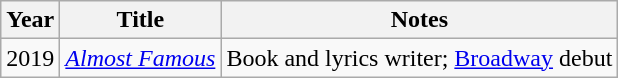<table class="wikitable">
<tr>
<th>Year</th>
<th>Title</th>
<th>Notes</th>
</tr>
<tr>
<td>2019</td>
<td><em><a href='#'>Almost Famous</a></em></td>
<td>Book and lyrics writer; <a href='#'>Broadway</a> debut</td>
</tr>
</table>
